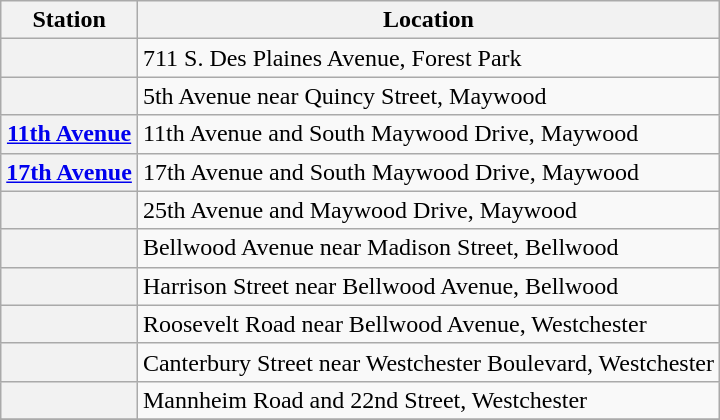<table class="wikitable plainrowheaders" align=center>
<tr>
<th scope="col">Station</th>
<th scope="col">Location</th>
</tr>
<tr>
<th scope="row"></th>
<td>711 S. Des Plaines Avenue, Forest Park</td>
</tr>
<tr>
<th scope="row"></th>
<td>5th Avenue near Quincy Street, Maywood</td>
</tr>
<tr>
<th scope="row"><a href='#'>11th Avenue</a></th>
<td>11th Avenue and South Maywood Drive, Maywood</td>
</tr>
<tr>
<th scope="row"><a href='#'>17th Avenue</a></th>
<td>17th Avenue and South Maywood Drive, Maywood</td>
</tr>
<tr>
<th scope="row"></th>
<td>25th Avenue and Maywood Drive, Maywood</td>
</tr>
<tr>
<th scope="row"></th>
<td>Bellwood Avenue near Madison Street, Bellwood</td>
</tr>
<tr>
<th scope="row"></th>
<td>Harrison Street near Bellwood Avenue, Bellwood</td>
</tr>
<tr>
<th scope="row"></th>
<td>Roosevelt Road near Bellwood Avenue, Westchester</td>
</tr>
<tr>
<th scope="row"></th>
<td>Canterbury Street near Westchester Boulevard, Westchester</td>
</tr>
<tr>
<th scope="row"></th>
<td>Mannheim Road and 22nd Street, Westchester</td>
</tr>
<tr>
</tr>
</table>
